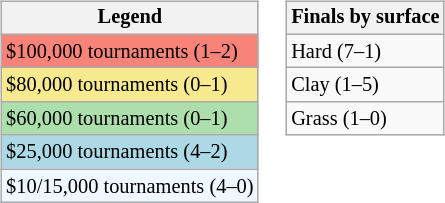<table>
<tr valign=top>
<td><br><table class="wikitable" style=font-size:85%;>
<tr>
<th>Legend</th>
</tr>
<tr style="background:#f88379;">
<td>$100,000 tournaments (1–2)</td>
</tr>
<tr style="background:#f7e98e;">
<td>$80,000 tournaments (0–1)</td>
</tr>
<tr style="background:#addfad;">
<td>$60,000 tournaments (0–1)</td>
</tr>
<tr style="background:lightblue;">
<td>$25,000 tournaments (4–2)</td>
</tr>
<tr style="background:#f0f8ff;">
<td>$10/15,000 tournaments (4–0)</td>
</tr>
</table>
</td>
<td><br><table class="wikitable" style=font-size:85%;>
<tr>
<th>Finals by surface</th>
</tr>
<tr>
<td>Hard (7–1)</td>
</tr>
<tr>
<td>Clay (1–5)</td>
</tr>
<tr>
<td>Grass (1–0)</td>
</tr>
</table>
</td>
</tr>
</table>
